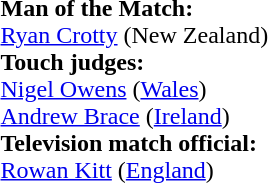<table style="width:50%">
<tr>
<td><br><strong>Man of the Match:</strong>
<br><a href='#'>Ryan Crotty</a> (New Zealand)<br><strong>Touch judges:</strong>
<br><a href='#'>Nigel Owens</a> (<a href='#'>Wales</a>)
<br><a href='#'>Andrew Brace</a> (<a href='#'>Ireland</a>)
<br><strong>Television match official:</strong>
<br><a href='#'>Rowan Kitt</a> (<a href='#'>England</a>)</td>
</tr>
</table>
